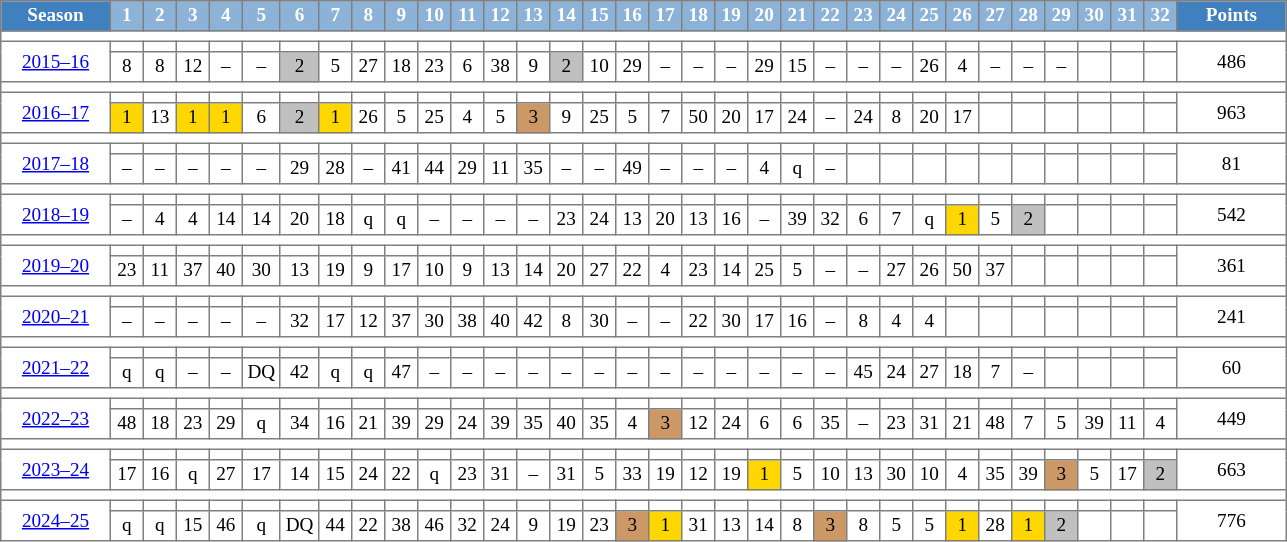<table cellpadding="3" cellspacing="0" border="1" style="background:#fff; font-size:80%; line-height:13px; border:gray solid 1px; border-collapse:collapse;">
<tr style="background:#ccc; text-align:center; color:white">
<td style="background:#4180be;" width="65px"><strong>Season</strong></td>
<td style="background:#8CB2D8;" width="15px"><strong>1</strong></td>
<td style="background:#8CB2D8;" width="15px"><strong>2</strong></td>
<td style="background:#8CB2D8;" width="15px"><strong>3</strong></td>
<td style="background:#8CB2D8;" width="15px"><strong>4</strong></td>
<td style="background:#8CB2D8;" width="15px"><strong>5</strong></td>
<td style="background:#8CB2D8;" width="15px"><strong>6</strong></td>
<td style="background:#8CB2D8;" width="15px"><strong>7</strong></td>
<td style="background:#8CB2D8;" width="15px"><strong>8</strong></td>
<td style="background:#8CB2D8;" width="15px"><strong>9</strong></td>
<td style="background:#8CB2D8;" width="15px"><strong>10</strong></td>
<td style="background:#8CB2D8;" width="15px"><strong>11</strong></td>
<td style="background:#8CB2D8;" width="15px"><strong>12</strong></td>
<td style="background:#8CB2D8;" width="15px"><strong>13</strong></td>
<td style="background:#8CB2D8;" width="15px"><strong>14</strong></td>
<td style="background:#8CB2D8;" width="15px"><strong>15</strong></td>
<td style="background:#8CB2D8;" width="15px"><strong>16</strong></td>
<td style="background:#8CB2D8;" width="15px"><strong>17</strong></td>
<td style="background:#8CB2D8;" width="15px"><strong>18</strong></td>
<td style="background:#8CB2D8;" width="15px"><strong>19</strong></td>
<td style="background:#8CB2D8;" width="15px"><strong>20</strong></td>
<td style="background:#8CB2D8;" width="15px"><strong>21</strong></td>
<td style="background:#8CB2D8;" width="15px"><strong>22</strong></td>
<td style="background:#8CB2D8;" width="15px"><strong>23</strong></td>
<td style="background:#8CB2D8;" width="15px"><strong>24</strong></td>
<td style="background:#8CB2D8;" width="15px"><strong>25</strong></td>
<td style="background:#8CB2D8;" width="15px"><strong>26</strong></td>
<td style="background:#8CB2D8;" width="15px"><strong>27</strong></td>
<td style="background:#8CB2D8;" width="15px"><strong>28</strong></td>
<td style="background:#8CB2D8;" width="15px"><strong>29</strong></td>
<td style="background:#8CB2D8;" width="15px"><strong>30</strong></td>
<td style="background:#8CB2D8;" width="15px"><strong>31</strong></td>
<td style="background:#8CB2D8;" width="15px"><strong>32</strong></td>
<td style="background:#4180be;" width="30px"><strong>Points</strong></td>
</tr>
<tr>
<td colspan=34></td>
</tr>
<tr align=center>
<td rowspan=2 width=66px><a href='#'>2015–16</a></td>
<th></th>
<th></th>
<th></th>
<th></th>
<th></th>
<th></th>
<th></th>
<th></th>
<th></th>
<th></th>
<th></th>
<th></th>
<th></th>
<th></th>
<th></th>
<th></th>
<th></th>
<th></th>
<th></th>
<th></th>
<th></th>
<th></th>
<th></th>
<th></th>
<th></th>
<th></th>
<th></th>
<th></th>
<th></th>
<th></th>
<th></th>
<th></th>
<td rowspan=2 width=66px>486</td>
</tr>
<tr align=center>
<td>8</td>
<td>8</td>
<td>12</td>
<td>–</td>
<td>–</td>
<td bgcolor=silver>2</td>
<td>5</td>
<td>27</td>
<td>18</td>
<td>23</td>
<td>6</td>
<td>38</td>
<td>9</td>
<td bgcolor=silver>2</td>
<td>10</td>
<td>29</td>
<td>–</td>
<td>–</td>
<td>–</td>
<td>29</td>
<td>15</td>
<td>–</td>
<td>–</td>
<td>–</td>
<td>26</td>
<td>4</td>
<td>–</td>
<td>–</td>
<td>–</td>
<td></td>
<td></td>
<td></td>
</tr>
<tr>
<td colspan=34></td>
</tr>
<tr align=center>
<td rowspan=2 width=66px><a href='#'>2016–17</a></td>
<th></th>
<th></th>
<th></th>
<th></th>
<th></th>
<th></th>
<th></th>
<th></th>
<th></th>
<th></th>
<th></th>
<th></th>
<th></th>
<th></th>
<th></th>
<th></th>
<th></th>
<th></th>
<th></th>
<th></th>
<th></th>
<th></th>
<th></th>
<th></th>
<th></th>
<th></th>
<th></th>
<th></th>
<th></th>
<th></th>
<th></th>
<th></th>
<td rowspan=2 width=66px>963</td>
</tr>
<tr align=center>
<td bgcolor=gold>1</td>
<td>13</td>
<td bgcolor=gold>1</td>
<td bgcolor=gold>1</td>
<td>6</td>
<td bgcolor=silver>2</td>
<td bgcolor=gold>1</td>
<td>26</td>
<td>5</td>
<td>25</td>
<td>4</td>
<td>5</td>
<td style="background:#CC9966;">3</td>
<td>9</td>
<td>25</td>
<td>5</td>
<td>7</td>
<td>50</td>
<td>20</td>
<td>17</td>
<td>24</td>
<td>–</td>
<td>24</td>
<td>8</td>
<td>20</td>
<td>17</td>
<td></td>
<td></td>
<td></td>
<td></td>
<td></td>
<td></td>
</tr>
<tr>
<td colspan=34></td>
</tr>
<tr align=center>
<td rowspan="2" style="width:66px;"><a href='#'>2017–18</a></td>
<th></th>
<th></th>
<th></th>
<th></th>
<th></th>
<th></th>
<th></th>
<th></th>
<th></th>
<th></th>
<th></th>
<th></th>
<th></th>
<th></th>
<th></th>
<th></th>
<th></th>
<th></th>
<th></th>
<th></th>
<th></th>
<th></th>
<th></th>
<th></th>
<th></th>
<th></th>
<th></th>
<th></th>
<th></th>
<th></th>
<th></th>
<th></th>
<td rowspan="2" style="width:66px;">81</td>
</tr>
<tr align=center>
<td>–</td>
<td>–</td>
<td>–</td>
<td>–</td>
<td>–</td>
<td>29</td>
<td>28</td>
<td>–</td>
<td>41</td>
<td>44</td>
<td>29</td>
<td>11</td>
<td>35</td>
<td>–</td>
<td>–</td>
<td>49</td>
<td>–</td>
<td>–</td>
<td>–</td>
<td>4</td>
<td>q</td>
<td>–</td>
<td></td>
<td></td>
<td></td>
<td></td>
<td></td>
<td></td>
<td></td>
<td></td>
<td></td>
<td></td>
</tr>
<tr>
<td colspan=34></td>
</tr>
<tr align=center>
<td rowspan="2" style="width:66px;"><a href='#'>2018–19</a></td>
<th></th>
<th></th>
<th></th>
<th></th>
<th></th>
<th></th>
<th></th>
<th></th>
<th></th>
<th></th>
<th></th>
<th></th>
<th></th>
<th></th>
<th></th>
<th></th>
<th></th>
<th></th>
<th></th>
<th></th>
<th></th>
<th></th>
<th></th>
<th></th>
<th></th>
<th></th>
<th></th>
<th></th>
<th></th>
<th></th>
<th></th>
<th></th>
<td rowspan=2 width=66px>542</td>
</tr>
<tr align=center>
<td>–</td>
<td>4</td>
<td>4</td>
<td>14</td>
<td>14</td>
<td>20</td>
<td>18</td>
<td>q</td>
<td>q</td>
<td>–</td>
<td>–</td>
<td>–</td>
<td>–</td>
<td>23</td>
<td>24</td>
<td>13</td>
<td>20</td>
<td>13</td>
<td>16</td>
<td>–</td>
<td>39</td>
<td>32</td>
<td>6</td>
<td>7</td>
<td>q</td>
<td bgcolor=gold>1</td>
<td>5</td>
<td bgcolor=silver>2</td>
<td></td>
<td></td>
<td></td>
<td></td>
</tr>
<tr>
<td colspan=34></td>
</tr>
<tr align=center>
<td rowspan="2" style="width:66px;"><a href='#'>2019–20</a></td>
<th></th>
<th></th>
<th></th>
<th></th>
<th></th>
<th></th>
<th></th>
<th></th>
<th></th>
<th></th>
<th></th>
<th></th>
<th></th>
<th></th>
<th></th>
<th></th>
<th></th>
<th></th>
<th></th>
<th></th>
<th></th>
<th></th>
<th></th>
<th></th>
<th></th>
<th></th>
<th></th>
<th></th>
<th></th>
<th></th>
<th></th>
<th></th>
<td rowspan="2" style="width:66px;">361</td>
</tr>
<tr align=center>
<td>23</td>
<td>11</td>
<td>37</td>
<td>40</td>
<td>30</td>
<td>13</td>
<td>19</td>
<td>9</td>
<td>17</td>
<td>10</td>
<td>9</td>
<td>13</td>
<td>14</td>
<td>20</td>
<td>27</td>
<td>22</td>
<td>4</td>
<td>23</td>
<td>14</td>
<td>25</td>
<td>5</td>
<td>–</td>
<td>–</td>
<td>27</td>
<td>26</td>
<td>50</td>
<td>37</td>
<td></td>
<td></td>
<td></td>
<td></td>
<td></td>
</tr>
<tr>
<td colspan=34></td>
</tr>
<tr align=center>
<td rowspan="2" style="width:66px;"><a href='#'>2020–21</a></td>
<th></th>
<th></th>
<th></th>
<th></th>
<th></th>
<th></th>
<th></th>
<th></th>
<th></th>
<th></th>
<th></th>
<th></th>
<th></th>
<th></th>
<th></th>
<th></th>
<th></th>
<th></th>
<th></th>
<th></th>
<th></th>
<th></th>
<th></th>
<th></th>
<th></th>
<th></th>
<th></th>
<th></th>
<th></th>
<th></th>
<th></th>
<th></th>
<td rowspan="2" style="width:66px;">241</td>
</tr>
<tr align=center>
<td>–</td>
<td>–</td>
<td>–</td>
<td>–</td>
<td>–</td>
<td>32</td>
<td>17</td>
<td>12</td>
<td>37</td>
<td>30</td>
<td>38</td>
<td>40</td>
<td>42</td>
<td>8</td>
<td>30</td>
<td>–</td>
<td>–</td>
<td>22</td>
<td>30</td>
<td>17</td>
<td>16</td>
<td>–</td>
<td>8</td>
<td>4</td>
<td>4</td>
<td></td>
<td></td>
<td></td>
<td></td>
<td></td>
<td></td>
<td></td>
</tr>
<tr>
<td colspan=34></td>
</tr>
<tr align=center>
<td rowspan="2" style="width:66px;"><a href='#'>2021–22</a></td>
<th></th>
<th></th>
<th></th>
<th></th>
<th></th>
<th></th>
<th></th>
<th></th>
<th></th>
<th></th>
<th></th>
<th></th>
<th></th>
<th></th>
<th></th>
<th></th>
<th></th>
<th></th>
<th></th>
<th></th>
<th></th>
<th></th>
<th></th>
<th></th>
<th></th>
<th></th>
<th></th>
<th></th>
<th></th>
<th></th>
<th></th>
<th></th>
<td rowspan="2" style="width:66px;">60</td>
</tr>
<tr align=center>
<td>q</td>
<td>q</td>
<td>–</td>
<td>–</td>
<td>DQ</td>
<td>42</td>
<td>q</td>
<td>q</td>
<td>47</td>
<td>–</td>
<td>–</td>
<td>–</td>
<td>–</td>
<td>–</td>
<td>–</td>
<td>–</td>
<td>–</td>
<td>–</td>
<td>–</td>
<td>–</td>
<td>–</td>
<td>–</td>
<td>45</td>
<td>24</td>
<td>27</td>
<td>18</td>
<td>7</td>
<td>–</td>
<td></td>
<td></td>
<td></td>
<td></td>
</tr>
<tr>
<td colspan=34></td>
</tr>
<tr align=center>
<td rowspan="2" style="width:66px;"><a href='#'>2022–23</a></td>
<th></th>
<th></th>
<th></th>
<th></th>
<th></th>
<th></th>
<th></th>
<th></th>
<th></th>
<th></th>
<th></th>
<th></th>
<th></th>
<th></th>
<th></th>
<th></th>
<th></th>
<th></th>
<th></th>
<th></th>
<th></th>
<th></th>
<th></th>
<th></th>
<th></th>
<th></th>
<th></th>
<th></th>
<th></th>
<th></th>
<th></th>
<th></th>
<td rowspan="2" style="width:66px;">449</td>
</tr>
<tr align=center>
<td>48</td>
<td>18</td>
<td>23</td>
<td>29</td>
<td>q</td>
<td>34</td>
<td>16</td>
<td>21</td>
<td>39</td>
<td>29</td>
<td>24</td>
<td>39</td>
<td>35</td>
<td>40</td>
<td>35</td>
<td>4</td>
<td style="background:#CC9966;">3</td>
<td>12</td>
<td>24</td>
<td>6</td>
<td>6</td>
<td>35</td>
<td>–</td>
<td>23</td>
<td>31</td>
<td>21</td>
<td>48</td>
<td>7</td>
<td>5</td>
<td>39</td>
<td>11</td>
<td>4</td>
</tr>
<tr>
<td colspan=34></td>
</tr>
<tr align=center>
<td rowspan="2" style="width:66px;"><a href='#'>2023–24</a></td>
<th></th>
<th></th>
<th></th>
<th></th>
<th></th>
<th></th>
<th></th>
<th></th>
<th></th>
<th></th>
<th></th>
<th></th>
<th></th>
<th></th>
<th></th>
<th></th>
<th></th>
<th></th>
<th></th>
<th></th>
<th></th>
<th></th>
<th></th>
<th></th>
<th></th>
<th></th>
<th></th>
<th></th>
<th></th>
<th></th>
<th></th>
<th></th>
<td rowspan="2" style="width:66px;">663</td>
</tr>
<tr align=center>
<td>17</td>
<td>16</td>
<td>q</td>
<td>27</td>
<td>17</td>
<td>14</td>
<td>15</td>
<td>24</td>
<td>22</td>
<td>q</td>
<td>23</td>
<td>31</td>
<td>–</td>
<td>31</td>
<td>5</td>
<td>33</td>
<td>19</td>
<td>12</td>
<td>19</td>
<td bgcolor=gold>1</td>
<td>5</td>
<td>10</td>
<td>13</td>
<td>30</td>
<td>10</td>
<td>4</td>
<td>35</td>
<td>39</td>
<td style="background:#CC9966;">3</td>
<td>5</td>
<td>17</td>
<td bgcolor=silver>2</td>
</tr>
<tr>
<td colspan=34></td>
</tr>
<tr align=center>
<td rowspan="2" style="width:66px;"><a href='#'>2024–25</a></td>
<th></th>
<th></th>
<th></th>
<th></th>
<th></th>
<th></th>
<th></th>
<th></th>
<th></th>
<th></th>
<th></th>
<th></th>
<th></th>
<th></th>
<th></th>
<th></th>
<th></th>
<th></th>
<th></th>
<th></th>
<th></th>
<th></th>
<th></th>
<th></th>
<th></th>
<th></th>
<th></th>
<th></th>
<th></th>
<th></th>
<th></th>
<th></th>
<td rowspan="2" style="width:66px;">776</td>
</tr>
<tr align=center>
<td>q</td>
<td>q</td>
<td>15</td>
<td>46</td>
<td>q</td>
<td>DQ</td>
<td>44</td>
<td>22</td>
<td>38</td>
<td>46</td>
<td>32</td>
<td>24</td>
<td>9</td>
<td>19</td>
<td>23</td>
<td style="background:#CC9966;">3</td>
<td bgcolor=gold>1</td>
<td>31</td>
<td>13</td>
<td>14</td>
<td>8</td>
<td style="background:#CC9966;">3</td>
<td>8</td>
<td>5</td>
<td>5</td>
<td bgcolor=gold>1</td>
<td>28</td>
<td bgcolor=gold>1</td>
<td bgcolor=silver>2</td>
<td></td>
<td></td>
<td></td>
</tr>
</table>
